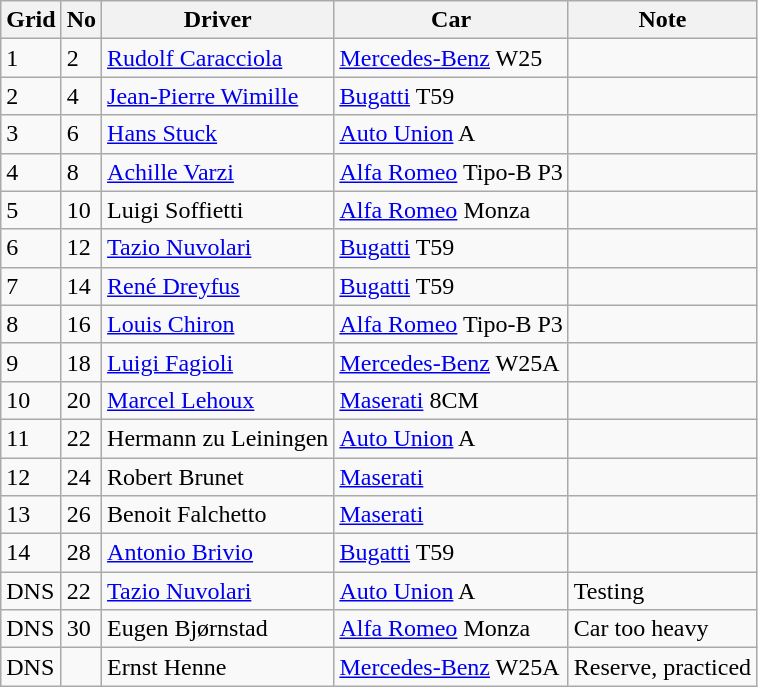<table class="wikitable">
<tr>
<th>Grid</th>
<th>No</th>
<th>Driver</th>
<th>Car</th>
<th>Note</th>
</tr>
<tr>
<td>1</td>
<td>2</td>
<td> <a href='#'>Rudolf Caracciola</a></td>
<td><a href='#'>Mercedes-Benz</a> W25</td>
<td></td>
</tr>
<tr>
<td>2</td>
<td>4</td>
<td> <a href='#'>Jean-Pierre Wimille</a></td>
<td><a href='#'>Bugatti</a> T59</td>
<td></td>
</tr>
<tr>
<td>3</td>
<td>6</td>
<td> <a href='#'>Hans Stuck</a></td>
<td><a href='#'>Auto Union</a> A</td>
<td></td>
</tr>
<tr>
<td>4</td>
<td>8</td>
<td> <a href='#'>Achille Varzi</a></td>
<td><a href='#'>Alfa Romeo</a> Tipo-B P3</td>
<td></td>
</tr>
<tr>
<td>5</td>
<td>10</td>
<td> Luigi Soffietti</td>
<td><a href='#'>Alfa Romeo</a> Monza</td>
<td></td>
</tr>
<tr>
<td>6</td>
<td>12</td>
<td> <a href='#'>Tazio Nuvolari</a></td>
<td><a href='#'>Bugatti</a> T59</td>
<td></td>
</tr>
<tr>
<td>7</td>
<td>14</td>
<td> <a href='#'>René Dreyfus</a></td>
<td><a href='#'>Bugatti</a> T59</td>
<td></td>
</tr>
<tr>
<td>8</td>
<td>16</td>
<td> <a href='#'>Louis Chiron</a></td>
<td><a href='#'>Alfa Romeo</a> Tipo-B P3</td>
<td></td>
</tr>
<tr>
<td>9</td>
<td>18</td>
<td> <a href='#'>Luigi Fagioli</a></td>
<td><a href='#'>Mercedes-Benz</a> W25A</td>
<td></td>
</tr>
<tr>
<td>10</td>
<td>20</td>
<td> <a href='#'>Marcel Lehoux</a></td>
<td><a href='#'>Maserati</a> 8CM</td>
<td></td>
</tr>
<tr>
<td>11</td>
<td>22</td>
<td> Hermann zu Leiningen</td>
<td><a href='#'>Auto Union</a> A</td>
<td></td>
</tr>
<tr>
<td>12</td>
<td>24</td>
<td> Robert Brunet</td>
<td><a href='#'>Maserati</a></td>
<td></td>
</tr>
<tr>
<td>13</td>
<td>26</td>
<td> Benoit Falchetto</td>
<td><a href='#'>Maserati</a></td>
<td></td>
</tr>
<tr>
<td>14</td>
<td>28</td>
<td> <a href='#'>Antonio Brivio</a></td>
<td><a href='#'>Bugatti</a> T59</td>
<td></td>
</tr>
<tr>
<td>DNS</td>
<td>22</td>
<td> <a href='#'>Tazio Nuvolari</a></td>
<td><a href='#'>Auto Union</a> A</td>
<td>Testing</td>
</tr>
<tr>
<td>DNS</td>
<td>30</td>
<td> Eugen Bjørnstad</td>
<td><a href='#'>Alfa Romeo</a> Monza</td>
<td>Car too heavy</td>
</tr>
<tr>
<td>DNS</td>
<td></td>
<td> Ernst Henne</td>
<td><a href='#'>Mercedes-Benz</a> W25A</td>
<td>Reserve, practiced</td>
</tr>
</table>
